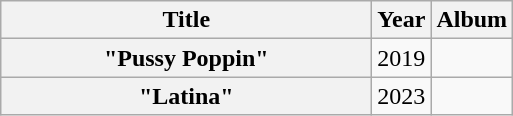<table class="wikitable plainrowheaders" style="text-align:center;">
<tr>
<th scope="col" style="width:15em;">Title</th>
<th scope="col">Year</th>
<th scope="col">Album</th>
</tr>
<tr>
<th scope="row">"Pussy Poppin"<br></th>
<td>2019</td>
<td></td>
</tr>
<tr>
<th scope="row">"Latina"<br></th>
<td>2023</td>
<td></td>
</tr>
</table>
